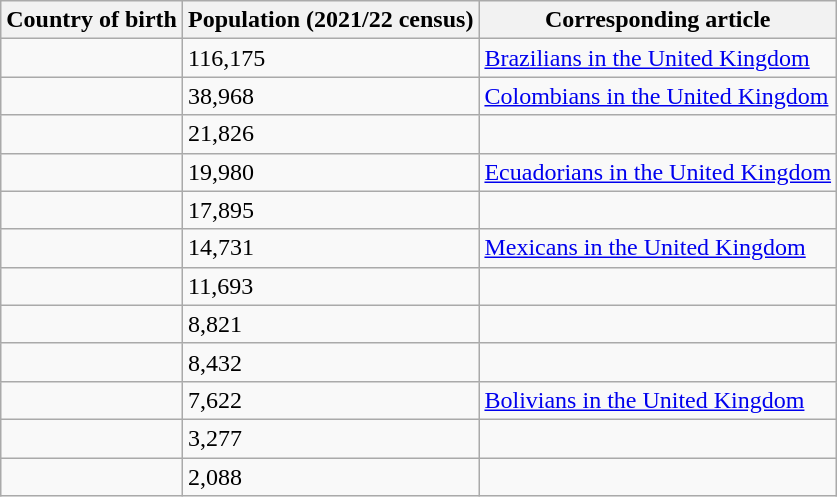<table class="wikitable sortable" border="1">
<tr>
<th>Country of birth</th>
<th>Population (2021/22 census)</th>
<th class="unsortable">Corresponding article</th>
</tr>
<tr>
<td></td>
<td>116,175</td>
<td><a href='#'>Brazilians in the United Kingdom</a></td>
</tr>
<tr>
<td></td>
<td>38,968</td>
<td><a href='#'>Colombians in the United Kingdom</a></td>
</tr>
<tr>
<td></td>
<td>21,826</td>
<td></td>
</tr>
<tr>
<td></td>
<td>19,980</td>
<td><a href='#'>Ecuadorians in the United Kingdom</a></td>
</tr>
<tr>
<td></td>
<td>17,895</td>
<td></td>
</tr>
<tr>
<td></td>
<td>14,731</td>
<td><a href='#'>Mexicans in the United Kingdom</a></td>
</tr>
<tr>
<td></td>
<td>11,693</td>
<td></td>
</tr>
<tr>
<td></td>
<td>8,821</td>
<td></td>
</tr>
<tr>
<td></td>
<td>8,432</td>
<td></td>
</tr>
<tr>
<td></td>
<td>7,622</td>
<td><a href='#'>Bolivians in the United Kingdom</a></td>
</tr>
<tr>
<td></td>
<td>3,277</td>
<td></td>
</tr>
<tr>
<td></td>
<td>2,088</td>
<td></td>
</tr>
</table>
